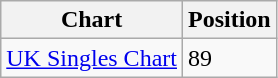<table class="wikitable">
<tr>
<th>Chart</th>
<th>Position</th>
</tr>
<tr>
<td><a href='#'>UK Singles Chart</a></td>
<td>89</td>
</tr>
</table>
